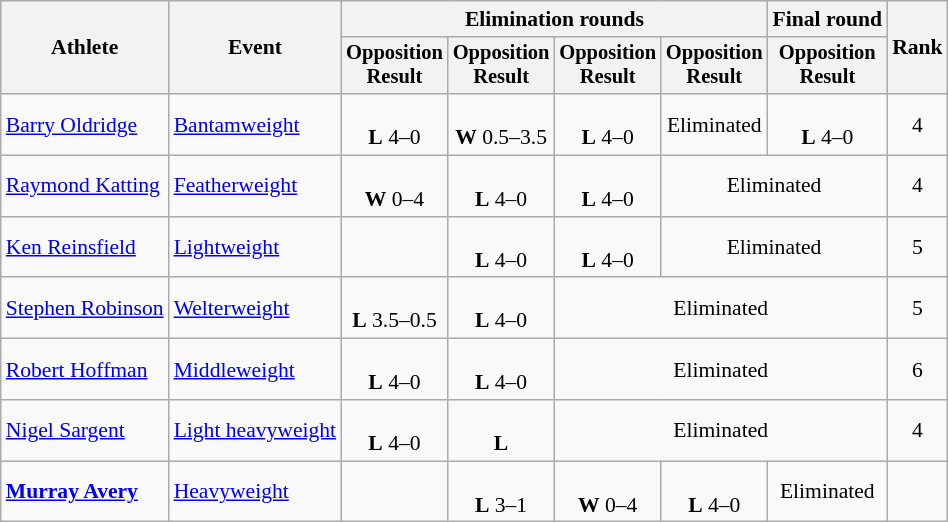<table class=wikitable style="font-size:90%;text-align:center">
<tr>
<th rowspan="2">Athlete</th>
<th rowspan="2">Event</th>
<th colspan=4>Elimination rounds</th>
<th>Final round</th>
<th rowspan=2>Rank</th>
</tr>
<tr style="font-size:95%">
<th>Opposition<br>Result</th>
<th>Opposition<br>Result</th>
<th>Opposition<br>Result</th>
<th>Opposition<br>Result</th>
<th>Opposition<br>Result</th>
</tr>
<tr>
<td style="text-align:left;"><a href='#'>Barry Oldridge</a></td>
<td style="text-align:left;"><a href='#'>Bantamweight</a></td>
<td><br><strong>L</strong> 4–0</td>
<td><br><strong>W</strong> 0.5–3.5</td>
<td><br><strong>L</strong> 4–0</td>
<td>Eliminated</td>
<td><br><strong>L</strong> 4–0</td>
<td>4</td>
</tr>
<tr>
<td style="text-align:left;"><a href='#'>Raymond Katting</a></td>
<td style="text-align:left;"><a href='#'>Featherweight</a></td>
<td><br><strong>W</strong> 0–4</td>
<td><br><strong>L</strong> 4–0</td>
<td><br><strong>L</strong> 4–0</td>
<td colspan=2>Eliminated</td>
<td>4</td>
</tr>
<tr>
<td style="text-align:left;"><a href='#'>Ken Reinsfield</a></td>
<td style="text-align:left;"><a href='#'>Lightweight</a></td>
<td></td>
<td><br><strong>L</strong> 4–0</td>
<td><br><strong>L</strong> 4–0</td>
<td colspan=2>Eliminated</td>
<td>5</td>
</tr>
<tr>
<td style="text-align:left;"><a href='#'>Stephen Robinson</a></td>
<td style="text-align:left;"><a href='#'>Welterweight</a></td>
<td><br><strong>L</strong> 3.5–0.5</td>
<td><br><strong>L</strong> 4–0</td>
<td colspan=3>Eliminated</td>
<td>5</td>
</tr>
<tr>
<td style="text-align:left;"><a href='#'>Robert Hoffman</a></td>
<td style="text-align:left;"><a href='#'>Middleweight</a></td>
<td><br><strong>L</strong> 4–0</td>
<td><br><strong>L</strong> 4–0</td>
<td colspan=3>Eliminated</td>
<td>6</td>
</tr>
<tr>
<td style="text-align:left;"><a href='#'>Nigel Sargent</a></td>
<td style="text-align:left;"><a href='#'>Light heavyweight</a></td>
<td><br><strong>L</strong> 4–0</td>
<td><br><strong>L</strong></td>
<td colspan=3>Eliminated</td>
<td>4</td>
</tr>
<tr>
<td style="text-align:left;"><strong><a href='#'>Murray Avery</a></strong></td>
<td style="text-align:left;"><a href='#'>Heavyweight</a></td>
<td></td>
<td><br><strong>L</strong> 3–1</td>
<td><br><strong>W</strong> 0–4</td>
<td><br><strong>L</strong> 4–0</td>
<td>Eliminated</td>
<td></td>
</tr>
</table>
